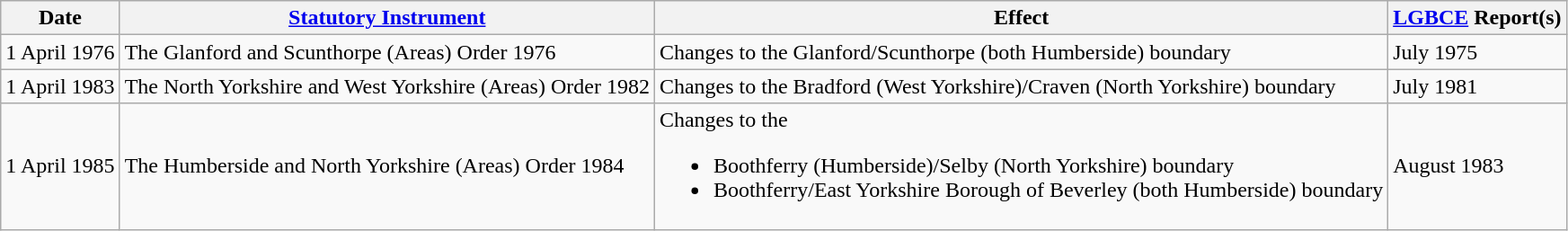<table class="wikitable sortable">
<tr>
<th>Date</th>
<th><a href='#'>Statutory Instrument</a></th>
<th>Effect</th>
<th><a href='#'>LGBCE</a> Report(s)</th>
</tr>
<tr>
<td>1 April 1976</td>
<td>The Glanford and Scunthorpe (Areas) Order 1976</td>
<td>Changes to the Glanford/Scunthorpe (both Humberside) boundary</td>
<td> July 1975</td>
</tr>
<tr>
<td>1 April 1983</td>
<td>The North Yorkshire and West Yorkshire (Areas) Order 1982</td>
<td>Changes to the Bradford (West Yorkshire)/Craven (North Yorkshire) boundary</td>
<td> July 1981</td>
</tr>
<tr>
<td>1 April 1985</td>
<td>The Humberside and North Yorkshire (Areas) Order 1984</td>
<td>Changes to the<br><ul><li>Boothferry (Humberside)/Selby (North Yorkshire) boundary</li><li>Boothferry/East Yorkshire Borough of Beverley (both Humberside) boundary</li></ul></td>
<td> August 1983</td>
</tr>
</table>
